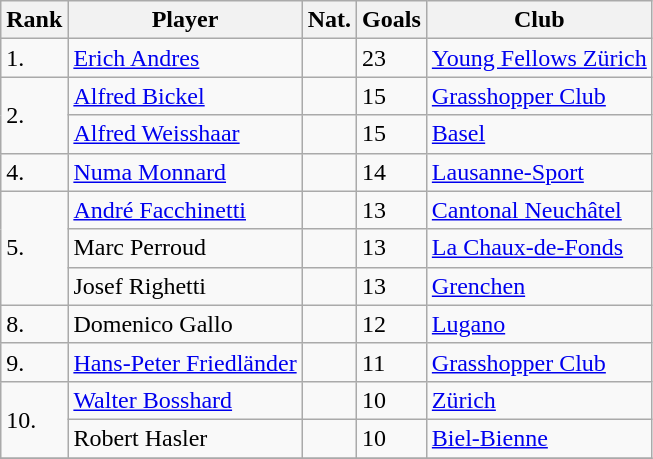<table class="wikitable sortable">
<tr>
<th>Rank</th>
<th>Player</th>
<th>Nat.</th>
<th>Goals</th>
<th>Club</th>
</tr>
<tr>
<td>1.</td>
<td><a href='#'>Erich Andres</a></td>
<td></td>
<td>23</td>
<td><a href='#'>Young Fellows Zürich</a></td>
</tr>
<tr>
<td rowspan=2>2.</td>
<td><a href='#'>Alfred Bickel</a></td>
<td></td>
<td>15</td>
<td><a href='#'>Grasshopper Club</a></td>
</tr>
<tr>
<td><a href='#'>Alfred Weisshaar</a></td>
<td></td>
<td>15</td>
<td><a href='#'>Basel</a></td>
</tr>
<tr>
<td>4.</td>
<td><a href='#'>Numa Monnard</a></td>
<td></td>
<td>14</td>
<td><a href='#'>Lausanne-Sport</a></td>
</tr>
<tr>
<td rowspan=3>5.</td>
<td><a href='#'>André Facchinetti</a></td>
<td></td>
<td>13</td>
<td><a href='#'>Cantonal Neuchâtel</a></td>
</tr>
<tr>
<td>Marc Perroud</td>
<td></td>
<td>13</td>
<td><a href='#'>La Chaux-de-Fonds</a></td>
</tr>
<tr>
<td>Josef Righetti</td>
<td></td>
<td>13</td>
<td><a href='#'>Grenchen</a></td>
</tr>
<tr>
<td>8.</td>
<td>Domenico Gallo</td>
<td></td>
<td>12</td>
<td><a href='#'>Lugano</a></td>
</tr>
<tr>
<td>9.</td>
<td><a href='#'>Hans-Peter Friedländer</a></td>
<td></td>
<td>11</td>
<td><a href='#'>Grasshopper Club</a></td>
</tr>
<tr>
<td rowspan=2>10.</td>
<td><a href='#'>Walter Bosshard</a></td>
<td></td>
<td>10</td>
<td><a href='#'>Zürich</a></td>
</tr>
<tr>
<td>Robert Hasler</td>
<td></td>
<td>10</td>
<td><a href='#'>Biel-Bienne</a></td>
</tr>
<tr>
</tr>
</table>
